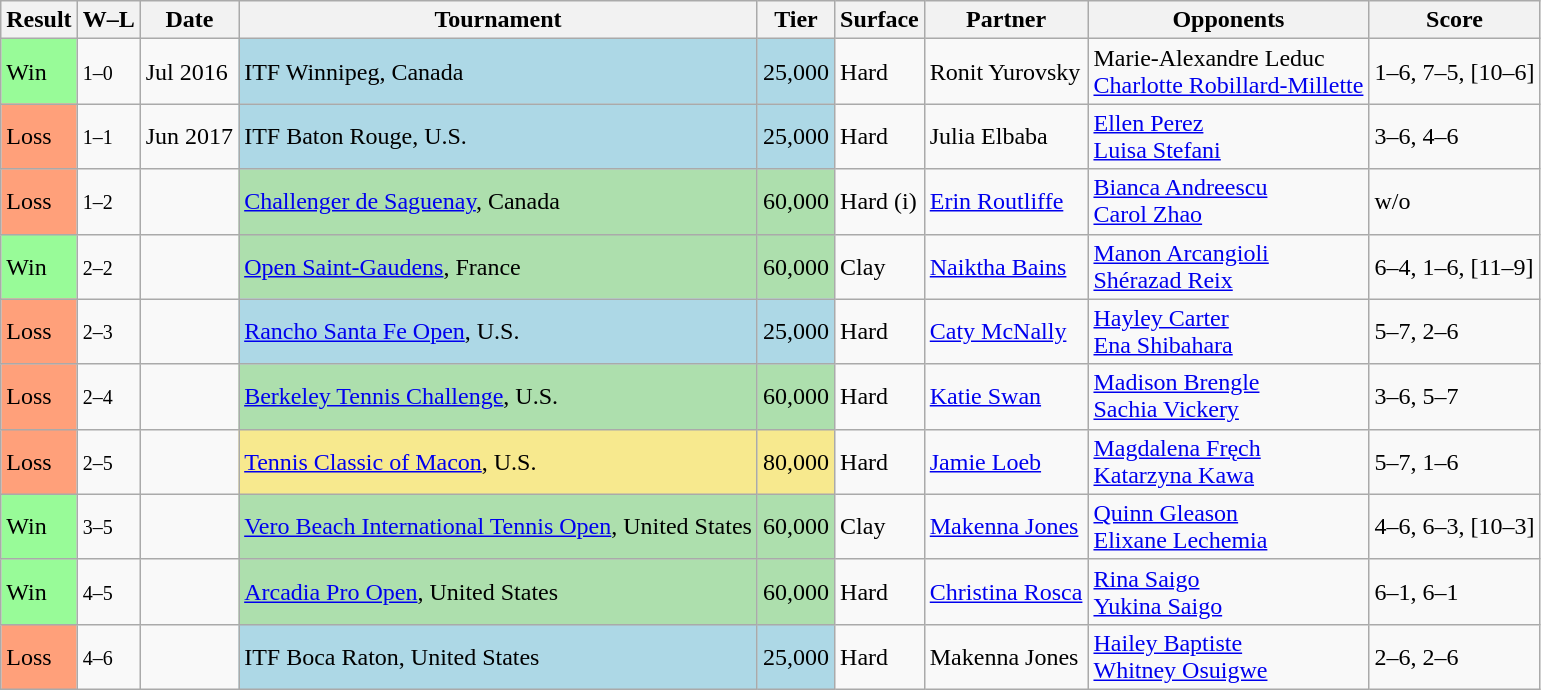<table class="sortable wikitable">
<tr>
<th>Result</th>
<th class="unsortable">W–L</th>
<th>Date</th>
<th>Tournament</th>
<th>Tier</th>
<th>Surface</th>
<th>Partner</th>
<th>Opponents</th>
<th class="unsortable">Score</th>
</tr>
<tr>
<td bgcolor=98FB98>Win</td>
<td><small>1–0</small></td>
<td>Jul 2016</td>
<td style="background:lightblue;">ITF Winnipeg, Canada</td>
<td style="background:lightblue;">25,000</td>
<td>Hard</td>
<td> Ronit Yurovsky</td>
<td> Marie-Alexandre Leduc <br>  <a href='#'>Charlotte Robillard-Millette</a></td>
<td>1–6, 7–5, [10–6]</td>
</tr>
<tr>
<td bgcolor=FFA07A>Loss</td>
<td><small>1–1</small></td>
<td>Jun 2017</td>
<td style="background:lightblue;">ITF Baton Rouge, U.S.</td>
<td style="background:lightblue;">25,000</td>
<td>Hard</td>
<td> Julia Elbaba</td>
<td> <a href='#'>Ellen Perez</a> <br>  <a href='#'>Luisa Stefani</a></td>
<td>3–6, 4–6</td>
</tr>
<tr>
<td bgcolor=FFA07A>Loss</td>
<td><small>1–2</small></td>
<td><a href='#'></a></td>
<td style="background:#addfad;"><a href='#'>Challenger de Saguenay</a>, Canada</td>
<td style="background:#addfad;">60,000</td>
<td>Hard (i)</td>
<td> <a href='#'>Erin Routliffe</a></td>
<td> <a href='#'>Bianca Andreescu</a> <br>  <a href='#'>Carol Zhao</a></td>
<td>w/o</td>
</tr>
<tr>
<td bgcolor=98FB98>Win</td>
<td><small>2–2</small></td>
<td><a href='#'></a></td>
<td style="background:#addfad;"><a href='#'>Open Saint-Gaudens</a>, France</td>
<td style="background:#addfad;">60,000</td>
<td>Clay</td>
<td> <a href='#'>Naiktha Bains</a></td>
<td> <a href='#'>Manon Arcangioli</a> <br>  <a href='#'>Shérazad Reix</a></td>
<td>6–4, 1–6, [11–9]</td>
</tr>
<tr>
<td style="background:#ffa07a;">Loss</td>
<td><small>2–3</small></td>
<td></td>
<td style="background:lightblue;"><a href='#'>Rancho Santa Fe Open</a>, U.S.</td>
<td style="background:lightblue;">25,000</td>
<td>Hard</td>
<td> <a href='#'>Caty McNally</a></td>
<td> <a href='#'>Hayley Carter</a> <br>  <a href='#'>Ena Shibahara</a></td>
<td>5–7, 2–6</td>
</tr>
<tr>
<td style="background:#ffa07a;">Loss</td>
<td><small>2–4</small></td>
<td><a href='#'></a></td>
<td style="background:#addfad;"><a href='#'>Berkeley Tennis Challenge</a>, U.S.</td>
<td style="background:#addfad;">60,000</td>
<td>Hard</td>
<td> <a href='#'>Katie Swan</a></td>
<td> <a href='#'>Madison Brengle</a> <br>  <a href='#'>Sachia Vickery</a></td>
<td>3–6, 5–7</td>
</tr>
<tr>
<td style="background:#ffa07a;">Loss</td>
<td><small>2–5</small></td>
<td><a href='#'></a></td>
<td style="background:#f7e98e;"><a href='#'>Tennis Classic of Macon</a>, U.S.</td>
<td style="background:#f7e98e;">80,000</td>
<td>Hard</td>
<td> <a href='#'>Jamie Loeb</a></td>
<td> <a href='#'>Magdalena Fręch</a> <br>  <a href='#'>Katarzyna Kawa</a></td>
<td>5–7, 1–6</td>
</tr>
<tr>
<td bgcolor=98FB98>Win</td>
<td><small>3–5</small></td>
<td><a href='#'></a></td>
<td style="background:#addfad;"><a href='#'>Vero Beach International Tennis Open</a>, United States</td>
<td style="background:#addfad;">60,000</td>
<td>Clay</td>
<td> <a href='#'>Makenna Jones</a></td>
<td> <a href='#'>Quinn Gleason</a> <br>  <a href='#'>Elixane Lechemia</a></td>
<td>4–6, 6–3, [10–3]</td>
</tr>
<tr>
<td bgcolor=98FB98>Win</td>
<td><small>4–5</small></td>
<td></td>
<td style="background:#addfad;"><a href='#'>Arcadia Pro Open</a>, United States</td>
<td style="background:#addfad;">60,000</td>
<td>Hard</td>
<td> <a href='#'>Christina Rosca</a></td>
<td> <a href='#'>Rina Saigo</a> <br>  <a href='#'>Yukina Saigo</a></td>
<td>6–1, 6–1</td>
</tr>
<tr>
<td style="background:#ffa07a;">Loss</td>
<td><small>4–6</small></td>
<td></td>
<td style="background:lightblue;">ITF Boca Raton, United States</td>
<td style="background:lightblue;">25,000</td>
<td>Hard</td>
<td> Makenna Jones</td>
<td> <a href='#'>Hailey Baptiste</a> <br>  <a href='#'>Whitney Osuigwe</a></td>
<td>2–6, 2–6</td>
</tr>
</table>
